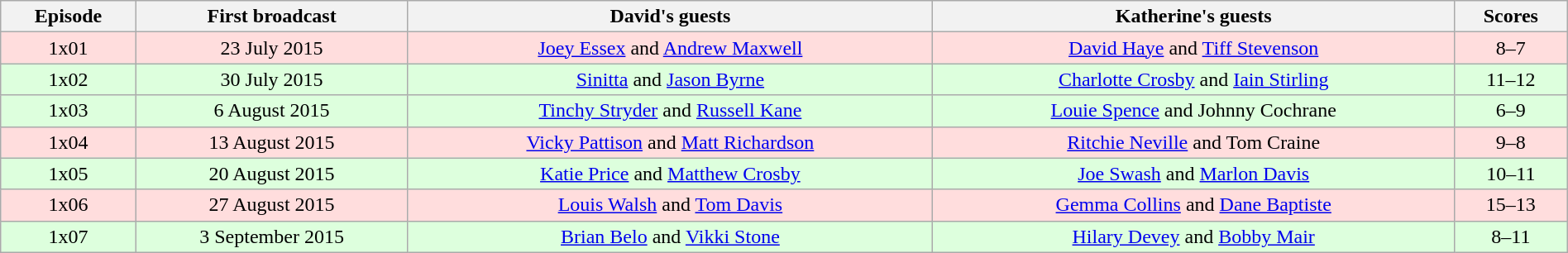<table class="wikitable" style="width:100%; text-align:center;">
<tr>
<th>Episode</th>
<th>First broadcast</th>
<th>David's guests</th>
<th>Katherine's guests</th>
<th>Scores</th>
</tr>
<tr bgcolor="ffdddd">
<td>1x01</td>
<td>23 July 2015</td>
<td><a href='#'>Joey Essex</a> and <a href='#'>Andrew Maxwell</a></td>
<td><a href='#'>David Haye</a> and <a href='#'>Tiff Stevenson</a></td>
<td>8–7</td>
</tr>
<tr bgcolor="ddffdd">
<td>1x02</td>
<td>30 July 2015</td>
<td><a href='#'>Sinitta</a> and <a href='#'>Jason Byrne</a></td>
<td><a href='#'>Charlotte Crosby</a> and <a href='#'>Iain Stirling</a></td>
<td>11–12</td>
</tr>
<tr bgcolor="ddffdd">
<td>1x03</td>
<td>6 August 2015</td>
<td><a href='#'>Tinchy Stryder</a> and <a href='#'>Russell Kane</a></td>
<td><a href='#'>Louie Spence</a> and Johnny Cochrane</td>
<td>6–9</td>
</tr>
<tr bgcolor="ffdddd">
<td>1x04</td>
<td>13 August 2015</td>
<td><a href='#'>Vicky Pattison</a> and <a href='#'>Matt Richardson</a></td>
<td><a href='#'>Ritchie Neville</a> and Tom Craine</td>
<td>9–8</td>
</tr>
<tr bgcolor="ddffdd">
<td>1x05</td>
<td>20 August 2015</td>
<td><a href='#'>Katie Price</a> and <a href='#'>Matthew Crosby</a></td>
<td><a href='#'>Joe Swash</a> and <a href='#'>Marlon Davis</a></td>
<td>10–11</td>
</tr>
<tr bgcolor="ffdddd">
<td>1x06</td>
<td>27 August 2015</td>
<td><a href='#'>Louis Walsh</a> and <a href='#'>Tom Davis</a></td>
<td><a href='#'>Gemma Collins</a> and <a href='#'>Dane Baptiste</a></td>
<td>15–13</td>
</tr>
<tr bgcolor="ddffdd">
<td>1x07</td>
<td>3 September 2015</td>
<td><a href='#'>Brian Belo</a> and <a href='#'>Vikki Stone</a></td>
<td><a href='#'>Hilary Devey</a> and <a href='#'>Bobby Mair</a></td>
<td>8–11</td>
</tr>
</table>
